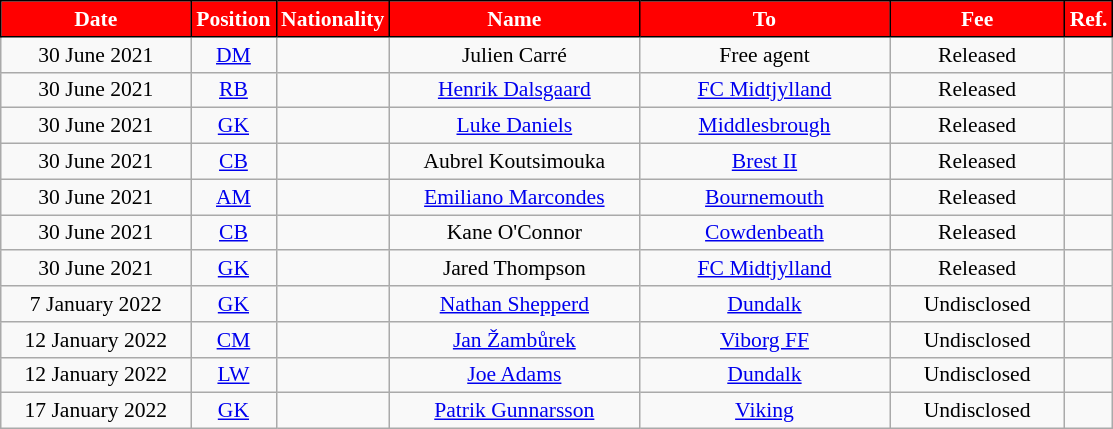<table class="wikitable"  style="text-align:center; font-size:90%; ">
<tr>
<th style="background:#FF0000;color:white;border:1px solid black; width:120px;">Date</th>
<th style="background:#FF0000;color:white;border:1px solid black; width:50px;">Position</th>
<th style="background:#FF0000;color:white;border:1px solid black; width:50px;">Nationality</th>
<th style="background:#FF0000;color:white;border:1px solid black; width:160px;">Name</th>
<th style="background:#FF0000;color:white;border:1px solid black; width:160px;">To</th>
<th style="background:#FF0000;color:white;border:1px solid black; width:110px;">Fee</th>
<th style="background:#FF0000;color:white;border:1px solid black; width:25px;">Ref.</th>
</tr>
<tr>
<td>30 June 2021</td>
<td><a href='#'>DM</a></td>
<td></td>
<td>Julien Carré</td>
<td>Free agent</td>
<td>Released</td>
<td></td>
</tr>
<tr>
<td>30 June 2021</td>
<td><a href='#'>RB</a></td>
<td></td>
<td><a href='#'>Henrik Dalsgaard</a></td>
<td> <a href='#'>FC Midtjylland</a></td>
<td>Released</td>
<td></td>
</tr>
<tr>
<td>30 June 2021</td>
<td><a href='#'>GK</a></td>
<td></td>
<td><a href='#'>Luke Daniels</a></td>
<td> <a href='#'>Middlesbrough</a></td>
<td>Released</td>
<td></td>
</tr>
<tr>
<td>30 June 2021</td>
<td><a href='#'>CB</a></td>
<td></td>
<td>Aubrel Koutsimouka</td>
<td> <a href='#'>Brest II</a></td>
<td>Released</td>
<td></td>
</tr>
<tr>
<td>30 June 2021</td>
<td><a href='#'>AM</a></td>
<td></td>
<td><a href='#'>Emiliano Marcondes</a></td>
<td> <a href='#'>Bournemouth</a></td>
<td>Released</td>
<td></td>
</tr>
<tr>
<td>30 June 2021</td>
<td><a href='#'>CB</a></td>
<td></td>
<td>Kane O'Connor</td>
<td> <a href='#'>Cowdenbeath</a></td>
<td>Released</td>
<td></td>
</tr>
<tr>
<td>30 June 2021</td>
<td><a href='#'>GK</a></td>
<td></td>
<td>Jared Thompson</td>
<td> <a href='#'>FC Midtjylland</a></td>
<td>Released</td>
<td></td>
</tr>
<tr>
<td>7 January 2022</td>
<td><a href='#'>GK</a></td>
<td></td>
<td><a href='#'>Nathan Shepperd</a></td>
<td> <a href='#'>Dundalk</a></td>
<td>Undisclosed</td>
<td></td>
</tr>
<tr>
<td>12 January 2022</td>
<td><a href='#'>CM</a></td>
<td></td>
<td><a href='#'>Jan Žambůrek</a></td>
<td> <a href='#'>Viborg FF</a></td>
<td>Undisclosed</td>
<td></td>
</tr>
<tr>
<td>12 January 2022</td>
<td><a href='#'>LW</a></td>
<td></td>
<td><a href='#'>Joe Adams</a></td>
<td> <a href='#'>Dundalk</a></td>
<td>Undisclosed</td>
<td></td>
</tr>
<tr>
<td>17 January 2022</td>
<td><a href='#'>GK</a></td>
<td></td>
<td><a href='#'>Patrik Gunnarsson</a></td>
<td> <a href='#'>Viking</a></td>
<td>Undisclosed</td>
<td></td>
</tr>
</table>
